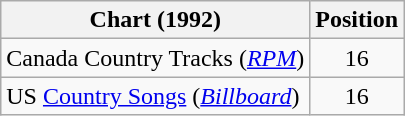<table class="wikitable sortable">
<tr>
<th scope="col">Chart (1992)</th>
<th scope="col">Position</th>
</tr>
<tr>
<td>Canada Country Tracks (<em><a href='#'>RPM</a></em>)</td>
<td align="center">16</td>
</tr>
<tr>
<td>US <a href='#'>Country Songs</a> (<em><a href='#'>Billboard</a></em>)</td>
<td align="center">16</td>
</tr>
</table>
